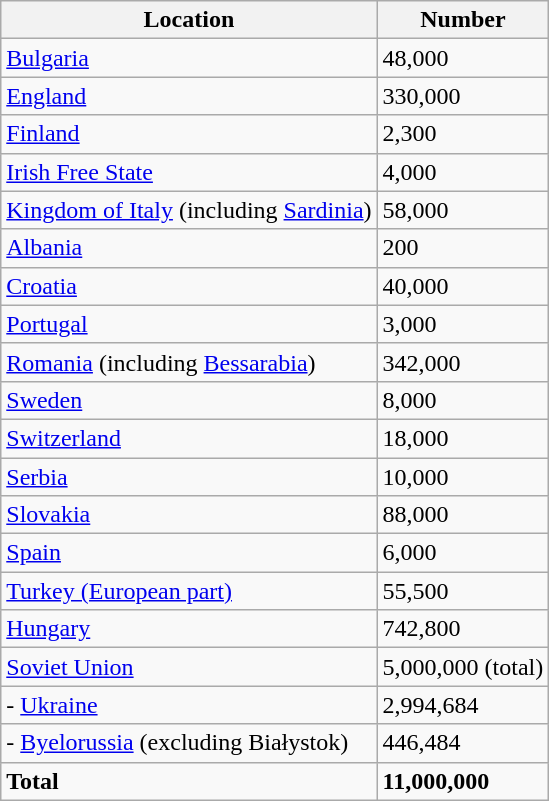<table class="wikitable">
<tr>
<th scope="col">Location</th>
<th scope="col">Number</th>
</tr>
<tr>
<td><a href='#'>Bulgaria</a></td>
<td>48,000</td>
</tr>
<tr>
<td><a href='#'>England</a></td>
<td>330,000</td>
</tr>
<tr>
<td><a href='#'>Finland</a></td>
<td>2,300</td>
</tr>
<tr>
<td><a href='#'>Irish Free State</a></td>
<td>4,000</td>
</tr>
<tr>
<td><a href='#'>Kingdom of Italy</a> (including <a href='#'>Sardinia</a>)</td>
<td>58,000</td>
</tr>
<tr>
<td><a href='#'>Albania</a></td>
<td>200</td>
</tr>
<tr>
<td><a href='#'>Croatia</a></td>
<td>40,000</td>
</tr>
<tr>
<td><a href='#'>Portugal</a></td>
<td>3,000</td>
</tr>
<tr>
<td><a href='#'>Romania</a> (including <a href='#'>Bessarabia</a>)</td>
<td>342,000</td>
</tr>
<tr>
<td><a href='#'>Sweden</a></td>
<td>8,000</td>
</tr>
<tr>
<td><a href='#'>Switzerland</a></td>
<td>18,000</td>
</tr>
<tr>
<td><a href='#'>Serbia</a></td>
<td>10,000</td>
</tr>
<tr>
<td><a href='#'>Slovakia</a></td>
<td>88,000</td>
</tr>
<tr>
<td><a href='#'>Spain</a></td>
<td>6,000</td>
</tr>
<tr>
<td><a href='#'>Turkey (European part)</a></td>
<td>55,500</td>
</tr>
<tr>
<td><a href='#'>Hungary</a></td>
<td>742,800</td>
</tr>
<tr>
<td><a href='#'>Soviet Union</a></td>
<td>5,000,000 (total)</td>
</tr>
<tr>
<td>- <a href='#'>Ukraine</a></td>
<td>2,994,684</td>
</tr>
<tr>
<td>- <a href='#'>Byelorussia</a> (excluding Białystok)</td>
<td>446,484</td>
</tr>
<tr>
<td><strong>Total</strong></td>
<td><strong>11,000,000</strong></td>
</tr>
</table>
